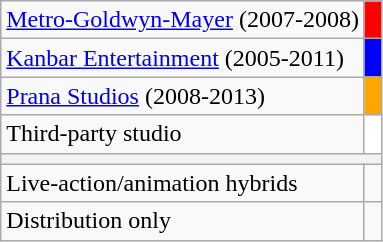<table class="wikitable">
<tr>
<td><a href='#'>Metro-Goldwyn-Mayer</a> (2007-2008)</td>
<td style="background:red; "> </td>
</tr>
<tr>
<td><a href='#'>Kanbar Entertainment</a> (2005-2011)</td>
<td style="background:blue; "> </td>
</tr>
<tr>
<td><a href='#'>Prana Studios</a> (2008-2013)</td>
<td style="background:orange; "> </td>
</tr>
<tr>
<td>Third-party studio</td>
<td style="background:white; "> </td>
</tr>
<tr>
<th colspan="2"></th>
</tr>
<tr>
<td>Live-action/animation hybrids</td>
<td></td>
</tr>
<tr>
<td>Distribution only</td>
<td></td>
</tr>
</table>
